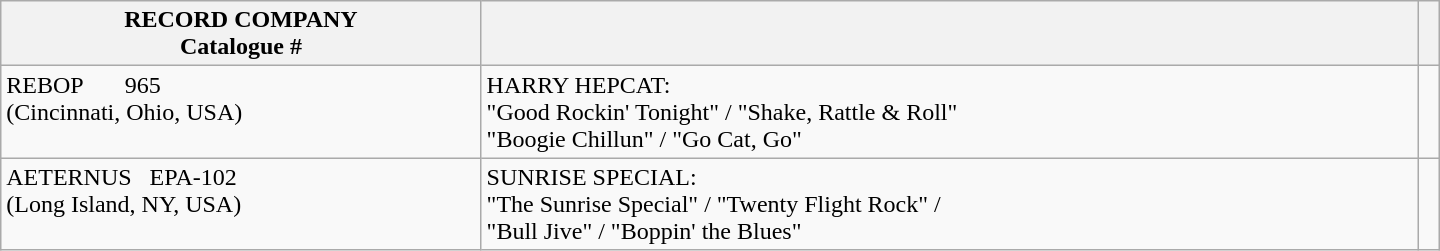<table class="wikitable" style="width:60em">
<tr>
<th>RECORD COMPANY<br>Catalogue #</th>
<th></th>
<th></th>
</tr>
<tr>
<td valign=top>REBOP       965<br>(Cincinnati, Ohio, USA)</td>
<td>HARRY HEPCAT:<br>"Good Rockin' Tonight" / "Shake, Rattle & Roll"<br>"Boogie Chillun" / "Go Cat, Go"</td>
<td valign=top></td>
</tr>
<tr>
<td valign=top>AETERNUS   EPA-102<br>(Long Island, NY, USA)</td>
<td>SUNRISE SPECIAL:<br>"The Sunrise Special" / "Twenty Flight Rock" /<br>"Bull Jive" / "Boppin' the Blues"</td>
<td valign=top></td>
</tr>
</table>
